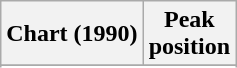<table class="wikitable sortable">
<tr>
<th>Chart (1990)</th>
<th>Peak<br>position</th>
</tr>
<tr>
</tr>
<tr>
</tr>
<tr>
</tr>
<tr>
</tr>
<tr>
</tr>
<tr>
</tr>
<tr>
</tr>
</table>
